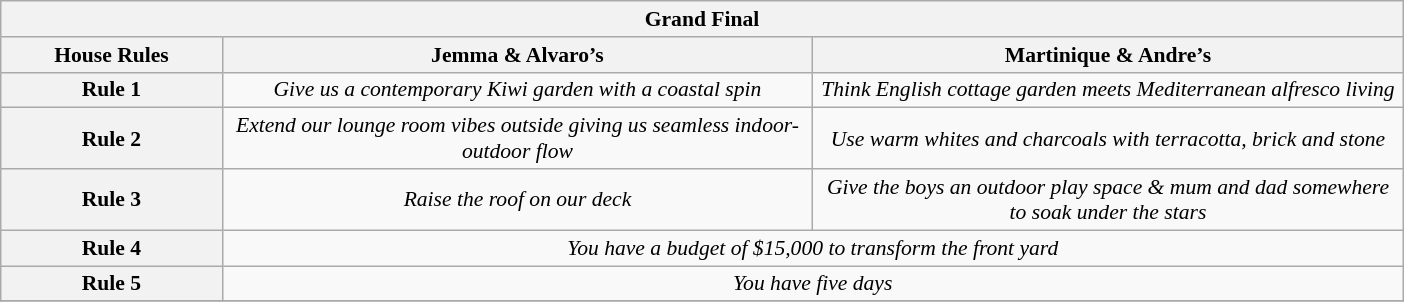<table class="wikitable plainrowheaders" style="text-align:center; font-size:90%; width:65em;">
<tr>
<th colspan="3" >Grand Final</th>
</tr>
<tr>
<th style="width:15%;">House Rules</th>
<th style="width:40%;">Jemma & Alvaro’s</th>
<th style="width:40%;">Martinique & Andre’s</th>
</tr>
<tr>
<th>Rule 1</th>
<td><em>Give us a contemporary Kiwi garden with a coastal spin</em></td>
<td><em>Think English cottage garden meets Mediterranean alfresco living</em></td>
</tr>
<tr>
<th>Rule 2</th>
<td><em>Extend our lounge room vibes outside giving us seamless indoor-outdoor flow</em></td>
<td><em>Use warm whites and charcoals with terracotta, brick and stone</em></td>
</tr>
<tr>
<th>Rule 3</th>
<td><em>Raise the roof on our deck</em></td>
<td><em>Give the boys an outdoor play space & mum and dad somewhere to soak under the stars</em></td>
</tr>
<tr>
<th>Rule 4</th>
<td colspan="2"><em>You have a budget of $15,000 to transform the front yard</em></td>
</tr>
<tr>
<th>Rule 5</th>
<td colspan="2"><em>You have five days</em></td>
</tr>
<tr>
</tr>
</table>
